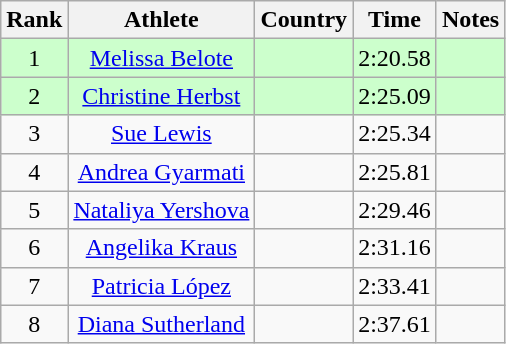<table class="wikitable sortable" style="text-align:center">
<tr>
<th>Rank</th>
<th>Athlete</th>
<th>Country</th>
<th>Time</th>
<th>Notes</th>
</tr>
<tr bgcolor=ccffcc>
<td>1</td>
<td><a href='#'>Melissa Belote</a></td>
<td align=left></td>
<td>2:20.58</td>
<td></td>
</tr>
<tr bgcolor=ccffcc>
<td>2</td>
<td><a href='#'>Christine Herbst</a></td>
<td align=left></td>
<td>2:25.09</td>
<td></td>
</tr>
<tr>
<td>3</td>
<td><a href='#'>Sue Lewis</a></td>
<td align=left></td>
<td>2:25.34</td>
<td></td>
</tr>
<tr>
<td>4</td>
<td><a href='#'>Andrea Gyarmati</a></td>
<td align=left></td>
<td>2:25.81</td>
<td></td>
</tr>
<tr>
<td>5</td>
<td><a href='#'>Nataliya Yershova</a></td>
<td align=left></td>
<td>2:29.46</td>
<td></td>
</tr>
<tr>
<td>6</td>
<td><a href='#'>Angelika Kraus</a></td>
<td align=left></td>
<td>2:31.16</td>
<td></td>
</tr>
<tr>
<td>7</td>
<td><a href='#'>Patricia López</a></td>
<td align=left></td>
<td>2:33.41</td>
<td></td>
</tr>
<tr>
<td>8</td>
<td><a href='#'>Diana Sutherland</a></td>
<td align=left></td>
<td>2:37.61</td>
<td></td>
</tr>
</table>
